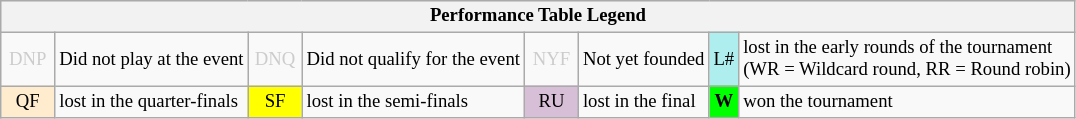<table class="wikitable" style="font-size:78%;">
<tr style="background:#efefef;">
<th colspan="8">Performance Table Legend</th>
</tr>
<tr>
<td style="color:#ccc; text-align:center; width:30px;">DNP</td>
<td>Did not play at the event</td>
<td style="color:#ccc; text-align:center; width:30px;">DNQ</td>
<td>Did not qualify for the event</td>
<td style="color:#ccc; text-align:center; width:30px;">NYF</td>
<td>Not yet founded</td>
<td style="text-align:center; background:#afeeee;">L#</td>
<td>lost in the early rounds of the tournament<br>(WR = Wildcard round, RR = Round robin)</td>
</tr>
<tr>
<td style="text-align:center; background:#ffebcd;">QF</td>
<td>lost in the quarter-finals</td>
<td style="text-align:center; background:yellow;">SF</td>
<td>lost in the semi-finals</td>
<td style="text-align:center; background:thistle;">RU</td>
<td>lost in the final</td>
<td style="text-align:center; background:#0f0;"><strong>W</strong></td>
<td>won the tournament</td>
</tr>
</table>
